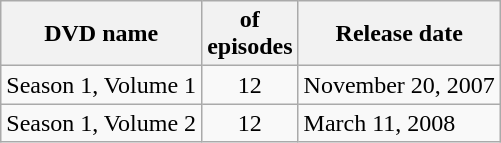<table class="wikitable">
<tr>
<th>DVD name</th>
<th> of<br>episodes</th>
<th>Release date</th>
</tr>
<tr>
<td>Season 1, Volume 1</td>
<td style="text-align:center;">12</td>
<td>November 20, 2007</td>
</tr>
<tr>
<td>Season 1, Volume 2</td>
<td style="text-align:center;">12</td>
<td>March 11, 2008</td>
</tr>
</table>
